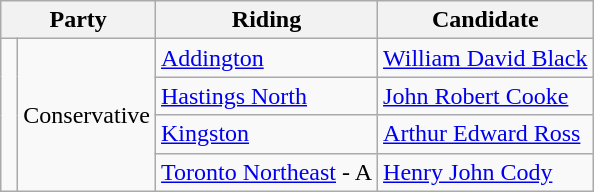<table class="wikitable" style="text-align:left;">
<tr>
<th colspan="2">Party</th>
<th>Riding</th>
<th>Candidate</th>
</tr>
<tr>
<td rowspan="4" > </td>
<td rowspan="4">Conservative</td>
<td><a href='#'>Addington</a></td>
<td><a href='#'>William David Black</a></td>
</tr>
<tr>
<td><a href='#'>Hastings North</a></td>
<td><a href='#'>John Robert Cooke</a></td>
</tr>
<tr>
<td><a href='#'>Kingston</a></td>
<td><a href='#'>Arthur Edward Ross</a></td>
</tr>
<tr>
<td><a href='#'>Toronto Northeast</a> - A</td>
<td><a href='#'>Henry John Cody</a></td>
</tr>
</table>
